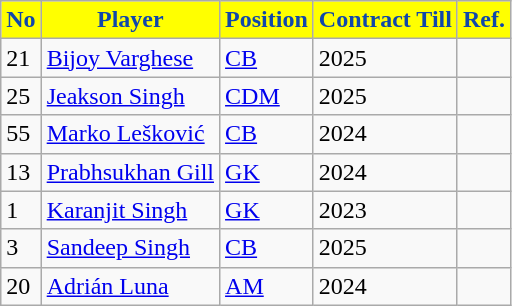<table class="wikitable">
<tr>
<th style="background:#FFFF00; color:#1047AB;">No</th>
<th style="background:#FFFF00; color:#1047AB;">Player</th>
<th style="background:#FFFF00; color:#1047AB;">Position</th>
<th style="background:#FFFF00; color:#1047AB;">Contract Till</th>
<th style="background:#FFFF00; color:#1047AB;">Ref.</th>
</tr>
<tr>
<td>21</td>
<td> <a href='#'>Bijoy Varghese</a></td>
<td><a href='#'>CB</a></td>
<td>2025</td>
<td></td>
</tr>
<tr>
<td>25</td>
<td> <a href='#'>Jeakson Singh</a></td>
<td><a href='#'>CDM</a></td>
<td>2025</td>
<td></td>
</tr>
<tr>
<td>55</td>
<td> <a href='#'>Marko Lešković</a></td>
<td><a href='#'>CB</a></td>
<td>2024</td>
<td></td>
</tr>
<tr>
<td>13</td>
<td> <a href='#'>Prabhsukhan Gill</a></td>
<td><a href='#'>GK</a></td>
<td>2024</td>
<td></td>
</tr>
<tr>
<td>1</td>
<td> <a href='#'>Karanjit Singh</a></td>
<td><a href='#'>GK</a></td>
<td>2023</td>
<td></td>
</tr>
<tr>
<td>3</td>
<td> <a href='#'>Sandeep Singh</a></td>
<td><a href='#'>CB</a></td>
<td>2025</td>
<td></td>
</tr>
<tr>
<td>20</td>
<td> <a href='#'>Adrián Luna</a></td>
<td><a href='#'>AM</a></td>
<td>2024</td>
<td></td>
</tr>
</table>
